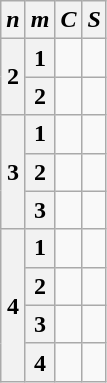<table class="wikitable">
<tr>
<th scope="col"><em>n</em></th>
<th scope="col"><em>m</em></th>
<th scope="col"><em>C</em></th>
<th scope="col"><em>S</em></th>
</tr>
<tr>
<th rowspan=2 scope="row">2</th>
<th scope="row">1</th>
<td></td>
<td></td>
</tr>
<tr>
<th scope="row">2</th>
<td></td>
<td></td>
</tr>
<tr>
<th rowspan=3 scope="row">3</th>
<th scope="row">1</th>
<td></td>
<td></td>
</tr>
<tr>
<th scope="row">2</th>
<td></td>
<td></td>
</tr>
<tr>
<th scope="row">3</th>
<td></td>
<td></td>
</tr>
<tr>
<th rowspan=4 scope="row">4</th>
<th scope="row">1</th>
<td></td>
<td></td>
</tr>
<tr>
<th scope="row">2</th>
<td></td>
<td></td>
</tr>
<tr>
<th scope="row">3</th>
<td></td>
<td></td>
</tr>
<tr>
<th scope="row">4</th>
<td></td>
<td></td>
</tr>
</table>
